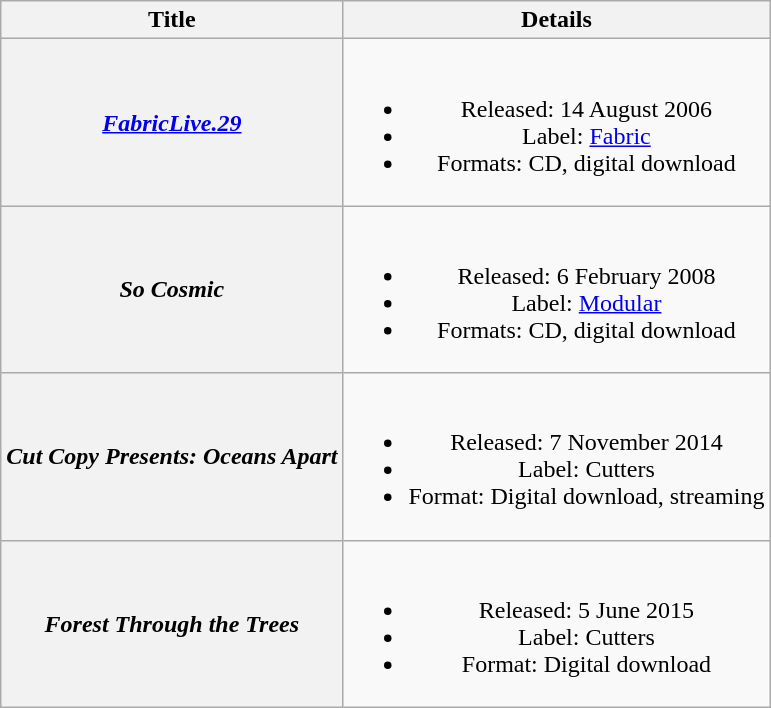<table class="wikitable plainrowheaders" style="text-align:center">
<tr>
<th>Title</th>
<th>Details</th>
</tr>
<tr>
<th scope="row"><em><a href='#'>FabricLive.29</a></em></th>
<td><br><ul><li>Released: 14 August 2006</li><li>Label: <a href='#'>Fabric</a></li><li>Formats: CD, digital download</li></ul></td>
</tr>
<tr>
<th scope="row"><em>So Cosmic</em></th>
<td><br><ul><li>Released: 6 February 2008</li><li>Label: <a href='#'>Modular</a></li><li>Formats: CD, digital download</li></ul></td>
</tr>
<tr>
<th scope="row"><em>Cut Copy Presents: Oceans Apart</em></th>
<td><br><ul><li>Released: 7 November 2014</li><li>Label: Cutters</li><li>Format: Digital download, streaming</li></ul></td>
</tr>
<tr>
<th scope="row"><em>Forest Through the Trees</em></th>
<td><br><ul><li>Released: 5 June 2015</li><li>Label: Cutters</li><li>Format: Digital download</li></ul></td>
</tr>
</table>
